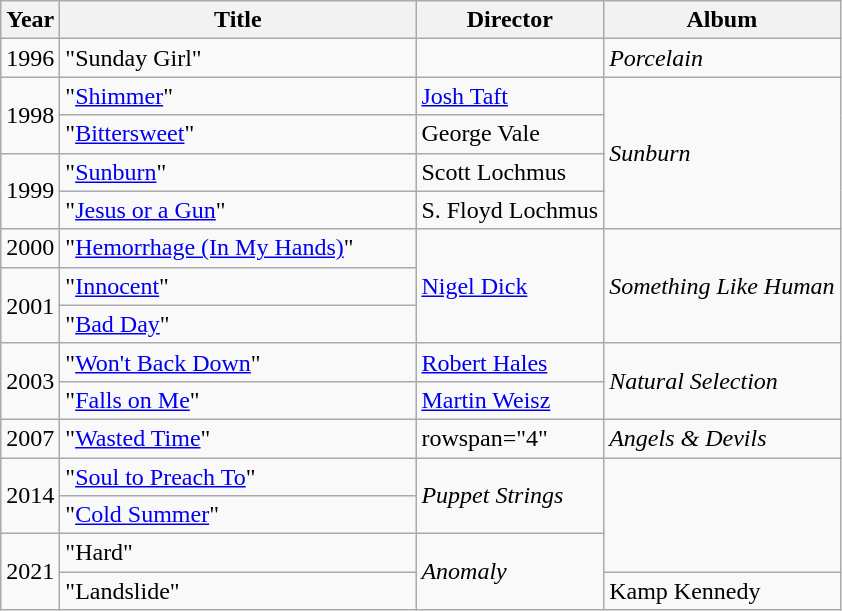<table class="wikitable">
<tr>
<th>Year</th>
<th style="width:230px; text-align:center;">Title</th>
<th>Director</th>
<th>Album</th>
</tr>
<tr>
<td>1996</td>
<td>"Sunday Girl"</td>
<td></td>
<td><em>Porcelain</em></td>
</tr>
<tr>
<td rowspan="2">1998</td>
<td>"<a href='#'>Shimmer</a>"</td>
<td><a href='#'>Josh Taft</a></td>
<td rowspan="4"><em>Sunburn</em></td>
</tr>
<tr>
<td>"<a href='#'>Bittersweet</a>"</td>
<td>George Vale</td>
</tr>
<tr>
<td rowspan="2">1999</td>
<td>"<a href='#'>Sunburn</a>"</td>
<td>Scott Lochmus</td>
</tr>
<tr>
<td>"<a href='#'>Jesus or a Gun</a>"</td>
<td>S. Floyd Lochmus</td>
</tr>
<tr>
<td>2000</td>
<td>"<a href='#'>Hemorrhage (In My Hands)</a>"</td>
<td rowspan="3"><a href='#'>Nigel Dick</a></td>
<td rowspan="3"><em>Something Like Human</em></td>
</tr>
<tr>
<td rowspan="2">2001</td>
<td>"<a href='#'>Innocent</a>"</td>
</tr>
<tr>
<td>"<a href='#'>Bad Day</a>"</td>
</tr>
<tr>
<td rowspan="2">2003</td>
<td>"<a href='#'>Won't Back Down</a>"</td>
<td><a href='#'>Robert Hales</a></td>
<td rowspan="2"><em>Natural Selection</em></td>
</tr>
<tr>
<td>"<a href='#'>Falls on Me</a>"</td>
<td><a href='#'>Martin Weisz</a></td>
</tr>
<tr>
<td>2007</td>
<td>"<a href='#'>Wasted Time</a>"</td>
<td>rowspan="4" </td>
<td><em>Angels & Devils</em></td>
</tr>
<tr>
<td rowspan="2">2014</td>
<td>"<a href='#'>Soul to Preach To</a>"</td>
<td rowspan="2"><em>Puppet Strings</em></td>
</tr>
<tr>
<td>"<a href='#'>Cold Summer</a>"</td>
</tr>
<tr>
<td rowspan="2">2021</td>
<td>"Hard"</td>
<td rowspan="2"><em>Anomaly</em></td>
</tr>
<tr>
<td>"Landslide"</td>
<td>Kamp Kennedy</td>
</tr>
</table>
